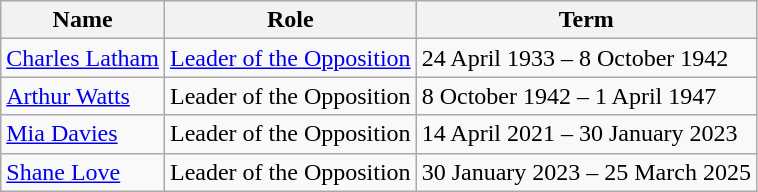<table class="wikitable">
<tr>
<th>Name</th>
<th>Role</th>
<th>Term</th>
</tr>
<tr>
<td><a href='#'>Charles Latham</a></td>
<td><a href='#'>Leader of the Opposition</a></td>
<td>24 April 1933 – 8 October 1942</td>
</tr>
<tr>
<td><a href='#'>Arthur Watts</a></td>
<td>Leader of the Opposition</td>
<td>8 October 1942 – 1 April 1947</td>
</tr>
<tr>
<td><a href='#'>Mia Davies</a></td>
<td>Leader of the Opposition</td>
<td>14 April 2021 – 30 January 2023</td>
</tr>
<tr>
<td><a href='#'>Shane Love</a></td>
<td>Leader of the Opposition</td>
<td>30 January 2023 – 25 March 2025</td>
</tr>
</table>
